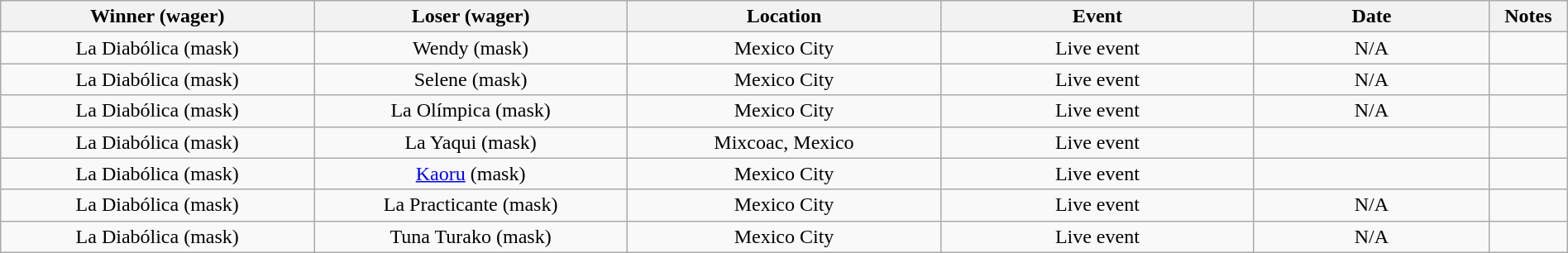<table class="wikitable sortable" width=100%  style="text-align: center">
<tr>
<th width=20% scope="col">Winner (wager)</th>
<th width=20% scope="col">Loser (wager)</th>
<th width=20% scope="col">Location</th>
<th width=20% scope="col">Event</th>
<th width=15% scope="col">Date</th>
<th class="unsortable" width=5% scope="col">Notes</th>
</tr>
<tr>
<td>La Diabólica (mask)</td>
<td>Wendy (mask)</td>
<td>Mexico City</td>
<td>Live event</td>
<td>N/A</td>
<td></td>
</tr>
<tr>
<td>La Diabólica (mask)</td>
<td>Selene (mask)</td>
<td>Mexico City</td>
<td>Live event</td>
<td>N/A</td>
<td></td>
</tr>
<tr>
<td>La Diabólica (mask)</td>
<td>La Olímpica (mask)</td>
<td>Mexico City</td>
<td>Live event</td>
<td>N/A</td>
<td></td>
</tr>
<tr>
<td>La Diabólica (mask)</td>
<td>La Yaqui (mask)</td>
<td>Mixcoac, Mexico</td>
<td>Live event</td>
<td></td>
<td></td>
</tr>
<tr>
<td>La Diabólica (mask)</td>
<td><a href='#'>Kaoru</a> (mask)</td>
<td>Mexico City</td>
<td>Live event</td>
<td></td>
<td></td>
</tr>
<tr>
<td>La Diabólica (mask)</td>
<td>La Practicante (mask)</td>
<td>Mexico City</td>
<td>Live event</td>
<td>N/A</td>
<td></td>
</tr>
<tr>
<td>La Diabólica (mask)</td>
<td>Tuna Turako (mask)</td>
<td>Mexico City</td>
<td>Live event</td>
<td>N/A</td>
<td> </td>
</tr>
</table>
